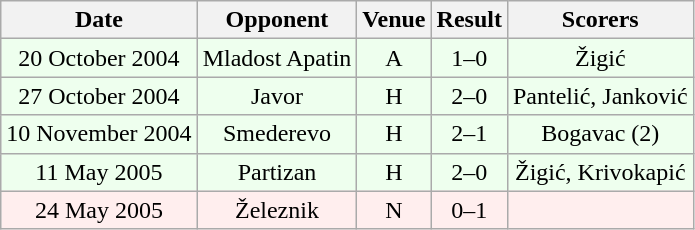<table class="wikitable sortable" style="font-size:100%; text-align:center">
<tr>
<th>Date</th>
<th>Opponent</th>
<th>Venue</th>
<th>Result</th>
<th>Scorers</th>
</tr>
<tr bgcolor = "#EEFFEE">
<td>20 October 2004</td>
<td>Mladost Apatin</td>
<td>A</td>
<td>1–0</td>
<td>Žigić</td>
</tr>
<tr bgcolor = "#EEFFEE">
<td>27 October 2004</td>
<td>Javor</td>
<td>H</td>
<td>2–0</td>
<td>Pantelić, Janković</td>
</tr>
<tr bgcolor = "#EEFFEE">
<td>10 November 2004</td>
<td>Smederevo</td>
<td>H</td>
<td>2–1</td>
<td>Bogavac (2)</td>
</tr>
<tr bgcolor = "#EEFFEE">
<td>11 May 2005</td>
<td>Partizan</td>
<td>H</td>
<td>2–0</td>
<td>Žigić, Krivokapić</td>
</tr>
<tr bgcolor = "#FFEEEE">
<td>24 May 2005</td>
<td>Železnik</td>
<td>N</td>
<td>0–1</td>
<td></td>
</tr>
</table>
